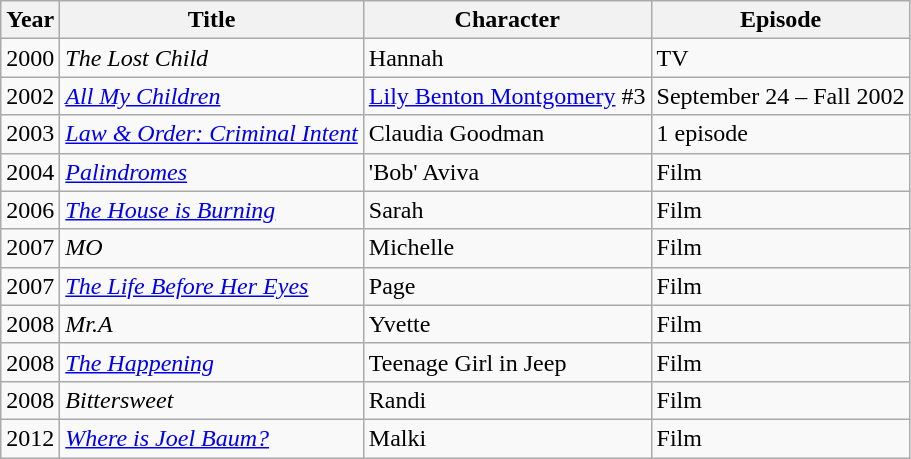<table class=wikitable>
<tr>
<th>Year</th>
<th>Title</th>
<th>Character</th>
<th>Episode</th>
</tr>
<tr>
<td>2000</td>
<td><em>The Lost Child</em></td>
<td>Hannah</td>
<td>TV</td>
</tr>
<tr>
<td>2002</td>
<td><em><a href='#'>All My Children</a></em></td>
<td><a href='#'>Lily Benton Montgomery</a> #3</td>
<td>September 24 – Fall 2002</td>
</tr>
<tr>
<td>2003</td>
<td><em><a href='#'>Law & Order: Criminal Intent</a></em></td>
<td>Claudia Goodman</td>
<td>1 episode</td>
</tr>
<tr>
<td>2004</td>
<td><em><a href='#'>Palindromes</a></em></td>
<td>'Bob' Aviva</td>
<td>Film</td>
</tr>
<tr>
<td>2006</td>
<td><em><a href='#'>The House is Burning</a></em></td>
<td>Sarah</td>
<td>Film</td>
</tr>
<tr>
<td>2007</td>
<td><em>MO</em></td>
<td>Michelle</td>
<td>Film</td>
</tr>
<tr>
<td>2007</td>
<td><em><a href='#'>The Life Before Her Eyes</a></em></td>
<td>Page</td>
<td>Film</td>
</tr>
<tr>
<td>2008</td>
<td><em>Mr.A</em></td>
<td>Yvette</td>
<td>Film</td>
</tr>
<tr>
<td>2008</td>
<td><em><a href='#'>The Happening</a></em></td>
<td>Teenage Girl in Jeep</td>
<td>Film</td>
</tr>
<tr>
<td>2008</td>
<td><em>Bittersweet</em></td>
<td>Randi</td>
<td>Film</td>
</tr>
<tr>
<td>2012</td>
<td><em><a href='#'>Where is Joel Baum?</a></em></td>
<td>Malki</td>
<td>Film</td>
</tr>
</table>
